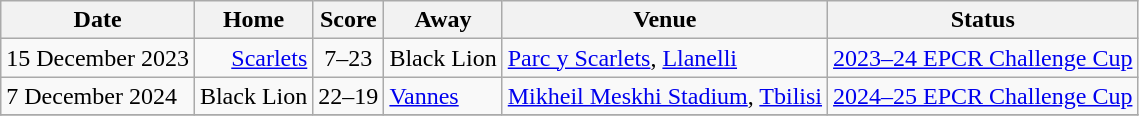<table class="wikitable sortable">
<tr>
<th>Date</th>
<th>Home</th>
<th>Score</th>
<th>Away</th>
<th>Venue</th>
<th>Status</th>
</tr>
<tr>
<td>15 December 2023</td>
<td style="text-align:right"><a href='#'>Scarlets</a> </td>
<td style="text-align:center">7–23</td>
<td> Black Lion</td>
<td><a href='#'>Parc y Scarlets</a>, <a href='#'>Llanelli</a></td>
<td><a href='#'>2023–24 EPCR Challenge Cup</a></td>
</tr>
<tr>
<td>7 December 2024</td>
<td style="text-align:right">Black Lion </td>
<td style="text-align:center">22–19</td>
<td> <a href='#'>Vannes</a></td>
<td><a href='#'>Mikheil Meskhi Stadium</a>, <a href='#'>Tbilisi</a></td>
<td><a href='#'>2024–25 EPCR Challenge Cup</a></td>
</tr>
<tr>
</tr>
</table>
